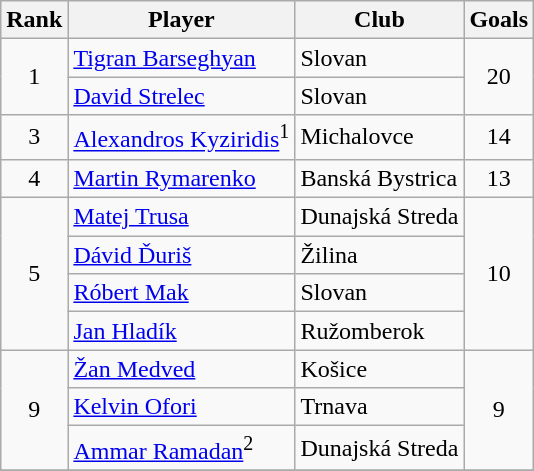<table class="wikitable" style="text-align:center">
<tr>
<th>Rank</th>
<th>Player</th>
<th>Club</th>
<th>Goals</th>
</tr>
<tr>
<td rowspan=2>1</td>
<td align="left"> <a href='#'>Tigran Barseghyan</a></td>
<td align="left">Slovan</td>
<td rowspan=2>20</td>
</tr>
<tr>
<td align="left"> <a href='#'>David Strelec</a></td>
<td align="left">Slovan</td>
</tr>
<tr>
<td>3</td>
<td align="left"> <a href='#'>Alexandros Kyziridis</a><sup>1</sup></td>
<td align="left">Michalovce</td>
<td>14</td>
</tr>
<tr>
<td>4</td>
<td align="left"> <a href='#'>Martin Rymarenko</a></td>
<td align="left">Banská Bystrica</td>
<td>13</td>
</tr>
<tr>
<td rowspan=4>5</td>
<td align="left"> <a href='#'>Matej Trusa</a></td>
<td align="left">Dunajská Streda</td>
<td rowspan=4>10</td>
</tr>
<tr>
<td align="left"> <a href='#'>Dávid Ďuriš</a></td>
<td align="left">Žilina</td>
</tr>
<tr>
<td align="left"> <a href='#'>Róbert Mak</a></td>
<td align="left">Slovan</td>
</tr>
<tr>
<td align="left"> <a href='#'>Jan Hladík</a></td>
<td align="left">Ružomberok</td>
</tr>
<tr>
<td rowspan=3>9</td>
<td align="left"> <a href='#'>Žan Medved</a></td>
<td align="left">Košice</td>
<td rowspan=3>9</td>
</tr>
<tr>
<td align="left"> <a href='#'>Kelvin Ofori</a></td>
<td align="left">Trnava</td>
</tr>
<tr>
<td align="left"> <a href='#'>Ammar Ramadan</a><sup>2</sup></td>
<td align="left">Dunajská Streda</td>
</tr>
<tr>
</tr>
</table>
